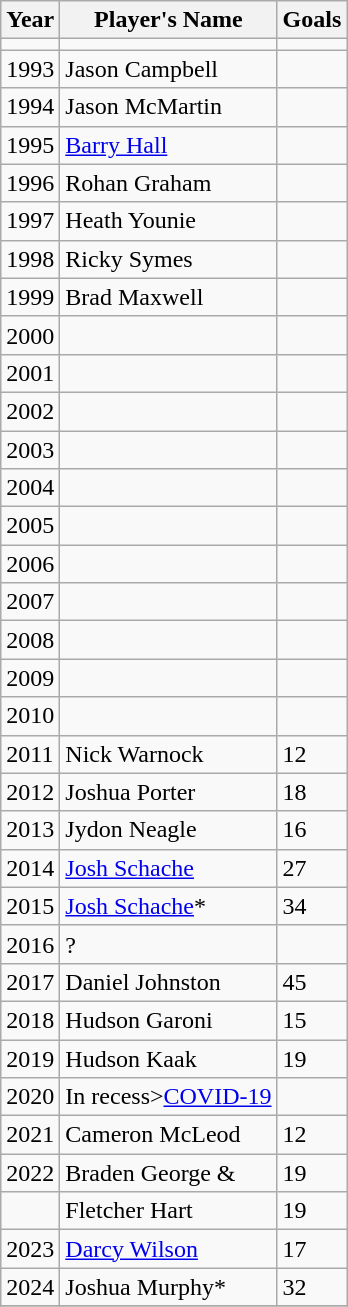<table class="wikitable collapsible collapsed">
<tr>
<th><strong>Year</strong></th>
<th><span><strong>Player's Name</strong></span></th>
<th><strong>Goals</strong></th>
</tr>
<tr>
<td></td>
<td></td>
<td></td>
</tr>
<tr>
<td>1993</td>
<td>Jason Campbell</td>
<td></td>
</tr>
<tr>
<td>1994</td>
<td>Jason McMartin</td>
<td></td>
</tr>
<tr>
<td>1995</td>
<td><a href='#'>Barry Hall</a></td>
<td></td>
</tr>
<tr>
<td>1996</td>
<td>Rohan Graham</td>
<td></td>
</tr>
<tr>
<td>1997</td>
<td>Heath Younie</td>
<td></td>
</tr>
<tr>
<td>1998</td>
<td>Ricky Symes</td>
<td></td>
</tr>
<tr>
<td>1999</td>
<td>Brad Maxwell</td>
<td></td>
</tr>
<tr>
<td>2000</td>
<td></td>
<td></td>
</tr>
<tr>
<td>2001</td>
<td></td>
<td></td>
</tr>
<tr>
<td>2002</td>
<td></td>
<td></td>
</tr>
<tr>
<td>2003</td>
<td></td>
<td></td>
</tr>
<tr>
<td>2004</td>
<td></td>
<td></td>
</tr>
<tr>
<td>2005</td>
<td></td>
<td></td>
</tr>
<tr>
<td>2006</td>
<td></td>
<td></td>
</tr>
<tr>
<td>2007</td>
<td></td>
<td></td>
</tr>
<tr>
<td>2008</td>
<td></td>
<td></td>
</tr>
<tr>
<td>2009</td>
<td></td>
<td></td>
</tr>
<tr>
<td>2010</td>
<td></td>
<td></td>
</tr>
<tr>
<td>2011</td>
<td>Nick Warnock</td>
<td>12</td>
</tr>
<tr>
<td>2012</td>
<td>Joshua Porter</td>
<td>18</td>
</tr>
<tr>
<td>2013</td>
<td>Jydon Neagle</td>
<td>16</td>
</tr>
<tr>
<td>2014</td>
<td><a href='#'>Josh Schache</a></td>
<td>27</td>
</tr>
<tr>
<td>2015</td>
<td><a href='#'>Josh Schache</a>*</td>
<td>34</td>
</tr>
<tr>
<td>2016</td>
<td>?</td>
<td></td>
</tr>
<tr>
<td>2017</td>
<td>Daniel Johnston</td>
<td>45</td>
</tr>
<tr>
<td>2018</td>
<td>Hudson Garoni</td>
<td>15</td>
</tr>
<tr>
<td>2019</td>
<td>Hudson Kaak</td>
<td>19</td>
</tr>
<tr>
<td>2020</td>
<td>In recess><a href='#'>COVID-19</a></td>
<td></td>
</tr>
<tr>
<td>2021</td>
<td>Cameron McLeod</td>
<td>12</td>
</tr>
<tr>
<td>2022</td>
<td>Braden George &</td>
<td>19</td>
</tr>
<tr>
<td></td>
<td>Fletcher Hart</td>
<td>19</td>
</tr>
<tr>
<td>2023</td>
<td><a href='#'>Darcy Wilson</a></td>
<td>17</td>
</tr>
<tr>
<td>2024</td>
<td>Joshua Murphy*</td>
<td>32</td>
</tr>
<tr>
</tr>
</table>
